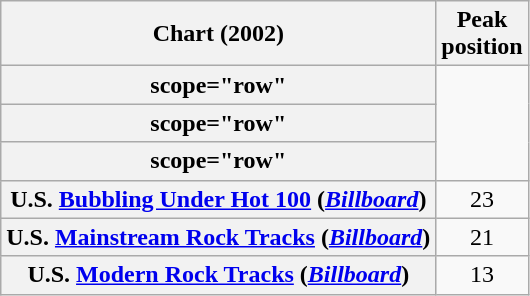<table class="wikitable sortable plainrowheaders">
<tr>
<th scope="col">Chart (2002)</th>
<th scope="col">Peak<br>position</th>
</tr>
<tr>
<th>scope="row"</th>
</tr>
<tr>
<th>scope="row"</th>
</tr>
<tr>
<th>scope="row"</th>
</tr>
<tr>
<th scope="row">U.S. <a href='#'>Bubbling Under Hot 100</a> (<em><a href='#'>Billboard</a></em>)</th>
<td align="center">23</td>
</tr>
<tr>
<th scope="row">U.S. <a href='#'>Mainstream Rock Tracks</a> (<em><a href='#'>Billboard</a></em>)</th>
<td align="center">21</td>
</tr>
<tr>
<th scope="row">U.S. <a href='#'>Modern Rock Tracks</a> (<em><a href='#'>Billboard</a></em>)</th>
<td align="center">13</td>
</tr>
</table>
